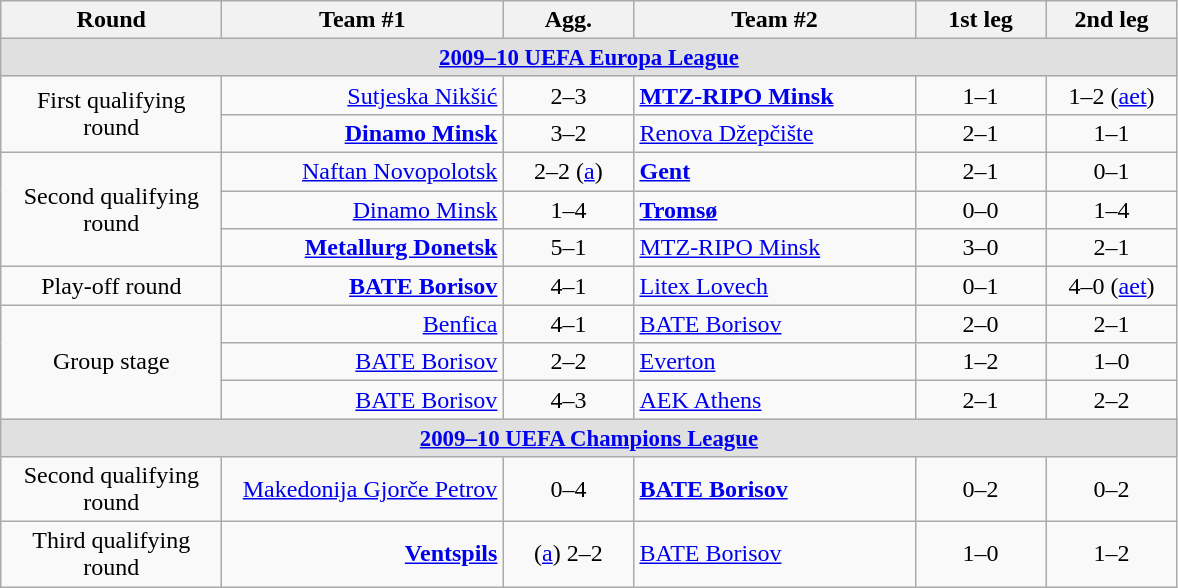<table class="wikitable">
<tr>
<th width="140">Round</th>
<th width="180">Team #1</th>
<th width="80">Agg.</th>
<th width="180">Team #2</th>
<th width="80">1st leg</th>
<th width="80">2nd leg</th>
</tr>
<tr style="background:#E0E0E0; font-size:95%">
<td colspan="6" style="text-align:center"><strong><a href='#'>2009–10 UEFA Europa League</a></strong></td>
</tr>
<tr>
<td style="text-align:center" rowspan="2">First qualifying round</td>
<td style="text-align:right"><a href='#'>Sutjeska Nikšić</a> </td>
<td style="text-align:center">2–3</td>
<td> <strong><a href='#'>MTZ-RIPO Minsk</a></strong></td>
<td style="text-align:center">1–1</td>
<td style="text-align:center">1–2 (<a href='#'>aet</a>)</td>
</tr>
<tr>
<td style="text-align:right"><strong><a href='#'>Dinamo Minsk</a></strong> </td>
<td style="text-align:center">3–2</td>
<td> <a href='#'>Renova Džepčište</a></td>
<td style="text-align:center">2–1</td>
<td style="text-align:center">1–1</td>
</tr>
<tr>
<td style="text-align:center" rowspan="3">Second qualifying round</td>
<td style="text-align:right"><a href='#'>Naftan Novopolotsk</a> </td>
<td style="text-align:center">2–2 (<a href='#'>a</a>)</td>
<td> <strong><a href='#'>Gent</a></strong></td>
<td style="text-align:center">2–1</td>
<td style="text-align:center">0–1</td>
</tr>
<tr>
<td style="text-align:right"><a href='#'>Dinamo Minsk</a> </td>
<td style="text-align:center">1–4</td>
<td> <strong><a href='#'>Tromsø</a></strong></td>
<td style="text-align:center">0–0</td>
<td style="text-align:center">1–4</td>
</tr>
<tr>
<td style="text-align:right"><strong><a href='#'>Metallurg Donetsk</a></strong> </td>
<td style="text-align:center">5–1</td>
<td> <a href='#'>MTZ-RIPO Minsk</a></td>
<td style="text-align:center">3–0</td>
<td style="text-align:center">2–1</td>
</tr>
<tr>
<td style="text-align:center" rowspan="1">Play-off round</td>
<td style="text-align:right"><strong><a href='#'>BATE Borisov</a></strong> </td>
<td style="text-align:center">4–1</td>
<td> <a href='#'>Litex Lovech</a></td>
<td style="text-align:center">0–1</td>
<td style="text-align:center">4–0 (<a href='#'>aet</a>)</td>
</tr>
<tr>
<td style="text-align:center" rowspan="3">Group stage</td>
<td style="text-align:right"><a href='#'>Benfica</a> </td>
<td style="text-align:center">4–1</td>
<td> <a href='#'>BATE Borisov</a></td>
<td style="text-align:center">2–0</td>
<td style="text-align:center">2–1</td>
</tr>
<tr>
<td style="text-align:right"><a href='#'>BATE Borisov</a> </td>
<td style="text-align:center">2–2</td>
<td> <a href='#'>Everton</a></td>
<td style="text-align:center">1–2</td>
<td style="text-align:center">1–0</td>
</tr>
<tr>
<td style="text-align:right"><a href='#'>BATE Borisov</a> </td>
<td style="text-align:center">4–3</td>
<td> <a href='#'>AEK Athens</a></td>
<td style="text-align:center">2–1</td>
<td style="text-align:center">2–2</td>
</tr>
<tr style="background:#E0E0E0; font-size:95%">
<td colspan="6" style="text-align:center"><strong><a href='#'>2009–10 UEFA Champions League</a></strong></td>
</tr>
<tr>
<td style="text-align:center">Second qualifying round</td>
<td style="text-align:right"><a href='#'>Makedonija Gjorče Petrov</a> </td>
<td style="text-align:center">0–4</td>
<td> <strong><a href='#'>BATE Borisov</a></strong></td>
<td style="text-align:center">0–2</td>
<td style="text-align:center">0–2</td>
</tr>
<tr>
<td style="text-align:center">Third qualifying round</td>
<td style="text-align:right"><strong><a href='#'>Ventspils</a></strong> </td>
<td style="text-align:center">(<a href='#'>a</a>) 2–2</td>
<td> <a href='#'>BATE Borisov</a></td>
<td style="text-align:center">1–0</td>
<td style="text-align:center">1–2</td>
</tr>
</table>
